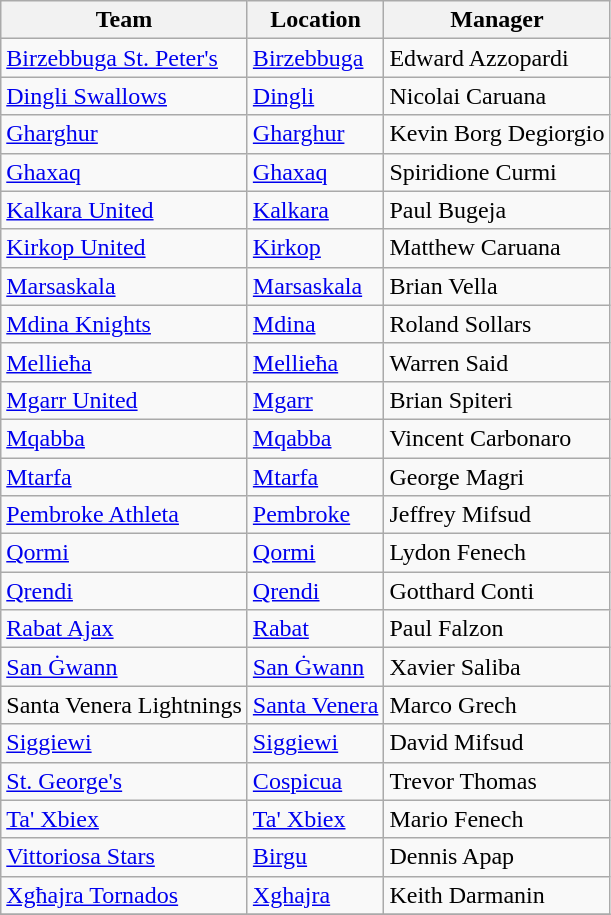<table class="wikitable sortable">
<tr>
<th>Team</th>
<th>Location</th>
<th>Manager</th>
</tr>
<tr>
<td><a href='#'>Birzebbuga St. Peter's</a></td>
<td><a href='#'>Birzebbuga</a></td>
<td> Edward Azzopardi</td>
</tr>
<tr>
<td><a href='#'>Dingli Swallows</a></td>
<td><a href='#'>Dingli</a></td>
<td> Nicolai Caruana</td>
</tr>
<tr>
<td><a href='#'>Gharghur</a></td>
<td><a href='#'>Gharghur</a></td>
<td> Kevin Borg Degiorgio</td>
</tr>
<tr>
<td><a href='#'>Ghaxaq</a></td>
<td><a href='#'>Ghaxaq</a></td>
<td> Spiridione Curmi</td>
</tr>
<tr>
<td><a href='#'>Kalkara United</a></td>
<td><a href='#'>Kalkara</a></td>
<td> Paul Bugeja</td>
</tr>
<tr>
<td><a href='#'>Kirkop United</a></td>
<td><a href='#'>Kirkop</a></td>
<td> Matthew Caruana</td>
</tr>
<tr>
<td><a href='#'>Marsaskala</a></td>
<td><a href='#'>Marsaskala</a></td>
<td> Brian Vella</td>
</tr>
<tr>
<td><a href='#'>Mdina Knights</a></td>
<td><a href='#'>Mdina</a></td>
<td> Roland Sollars</td>
</tr>
<tr>
<td><a href='#'>Mellieħa</a></td>
<td><a href='#'>Mellieħa</a></td>
<td> Warren Said</td>
</tr>
<tr>
<td><a href='#'>Mgarr United</a></td>
<td><a href='#'>Mgarr</a></td>
<td> Brian Spiteri</td>
</tr>
<tr>
<td><a href='#'>Mqabba</a></td>
<td><a href='#'>Mqabba</a></td>
<td> Vincent Carbonaro</td>
</tr>
<tr>
<td><a href='#'>Mtarfa</a></td>
<td><a href='#'>Mtarfa</a></td>
<td> George Magri</td>
</tr>
<tr>
<td><a href='#'>Pembroke Athleta</a></td>
<td><a href='#'>Pembroke</a></td>
<td> Jeffrey Mifsud</td>
</tr>
<tr>
<td><a href='#'>Qormi</a></td>
<td><a href='#'>Qormi</a></td>
<td> Lydon Fenech</td>
</tr>
<tr>
<td><a href='#'>Qrendi</a></td>
<td><a href='#'>Qrendi</a></td>
<td> Gotthard Conti</td>
</tr>
<tr>
<td><a href='#'>Rabat Ajax</a></td>
<td><a href='#'>Rabat</a></td>
<td> Paul Falzon</td>
</tr>
<tr>
<td><a href='#'>San Ġwann</a></td>
<td><a href='#'>San Ġwann</a></td>
<td> Xavier Saliba</td>
</tr>
<tr>
<td>Santa Venera Lightnings</td>
<td><a href='#'>Santa Venera</a></td>
<td> Marco Grech</td>
</tr>
<tr>
<td><a href='#'>Siggiewi</a></td>
<td><a href='#'>Siggiewi</a></td>
<td> David Mifsud</td>
</tr>
<tr>
<td><a href='#'>St. George's</a></td>
<td><a href='#'>Cospicua</a></td>
<td> Trevor Thomas</td>
</tr>
<tr>
<td><a href='#'>Ta' Xbiex</a></td>
<td><a href='#'>Ta' Xbiex</a></td>
<td> Mario Fenech</td>
</tr>
<tr>
<td><a href='#'>Vittoriosa Stars</a></td>
<td><a href='#'>Birgu</a></td>
<td> Dennis Apap</td>
</tr>
<tr>
<td><a href='#'>Xgħajra Tornados</a></td>
<td><a href='#'>Xghajra</a></td>
<td> Keith Darmanin</td>
</tr>
<tr>
</tr>
</table>
